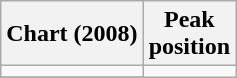<table class="wikitable">
<tr>
<th>Chart (2008)</th>
<th>Peak<br>position</th>
</tr>
<tr>
<td></td>
</tr>
<tr>
</tr>
</table>
